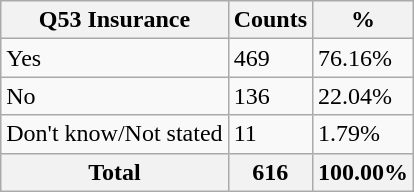<table class="wikitable sortable">
<tr>
<th>Q53 Insurance</th>
<th>Counts</th>
<th>%</th>
</tr>
<tr>
<td>Yes</td>
<td>469</td>
<td>76.16%</td>
</tr>
<tr>
<td>No</td>
<td>136</td>
<td>22.04%</td>
</tr>
<tr>
<td>Don't know/Not stated</td>
<td>11</td>
<td>1.79%</td>
</tr>
<tr>
<th>Total</th>
<th>616</th>
<th>100.00%</th>
</tr>
</table>
